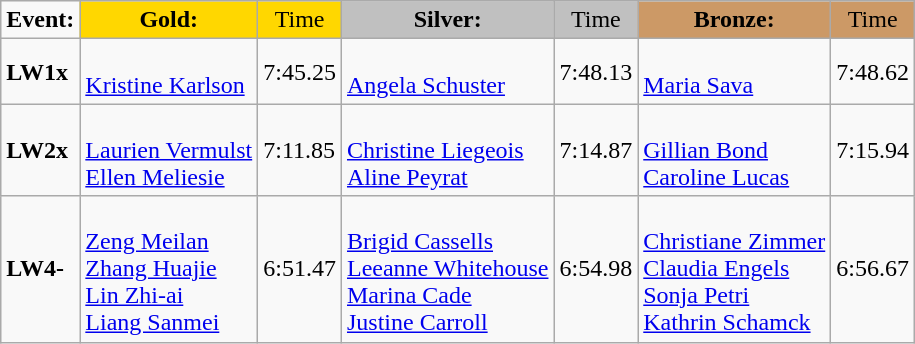<table class="wikitable">
<tr>
<td><strong>Event:</strong></td>
<td style="text-align:center;background-color:gold;"><strong>Gold:</strong></td>
<td style="text-align:center;background-color:gold;">Time</td>
<td style="text-align:center;background-color:silver;"><strong>Silver:</strong></td>
<td style="text-align:center;background-color:silver;">Time</td>
<td style="text-align:center;background-color:#CC9966;"><strong>Bronze:</strong></td>
<td style="text-align:center;background-color:#CC9966;">Time</td>
</tr>
<tr>
<td><strong>LW1x</strong></td>
<td> <br> <a href='#'>Kristine Karlson</a></td>
<td>7:45.25</td>
<td> <br> <a href='#'>Angela Schuster</a></td>
<td>7:48.13</td>
<td> <br> <a href='#'>Maria Sava</a></td>
<td>7:48.62</td>
</tr>
<tr>
<td><strong>LW2x</strong></td>
<td> <br> <a href='#'>Laurien Vermulst</a><br> <a href='#'>Ellen Meliesie</a></td>
<td>7:11.85</td>
<td> <br> <a href='#'>Christine Liegeois</a><br> <a href='#'>Aline Peyrat</a></td>
<td>7:14.87</td>
<td> <br> <a href='#'>Gillian Bond</a><br> <a href='#'>Caroline Lucas</a></td>
<td>7:15.94</td>
</tr>
<tr>
<td><strong>LW4-</strong></td>
<td> <br> <a href='#'>Zeng Meilan</a><br> <a href='#'>Zhang Huajie</a><br> <a href='#'>Lin Zhi-ai</a><br> <a href='#'>Liang Sanmei</a></td>
<td>6:51.47</td>
<td> <br> <a href='#'>Brigid Cassells</a><br> <a href='#'>Leeanne Whitehouse</a><br> <a href='#'>Marina Cade</a><br> <a href='#'>Justine Carroll</a></td>
<td>6:54.98</td>
<td> <br> <a href='#'>Christiane Zimmer</a><br> <a href='#'>Claudia Engels</a><br> <a href='#'>Sonja Petri</a><br> <a href='#'>Kathrin Schamck</a></td>
<td>6:56.67</td>
</tr>
</table>
